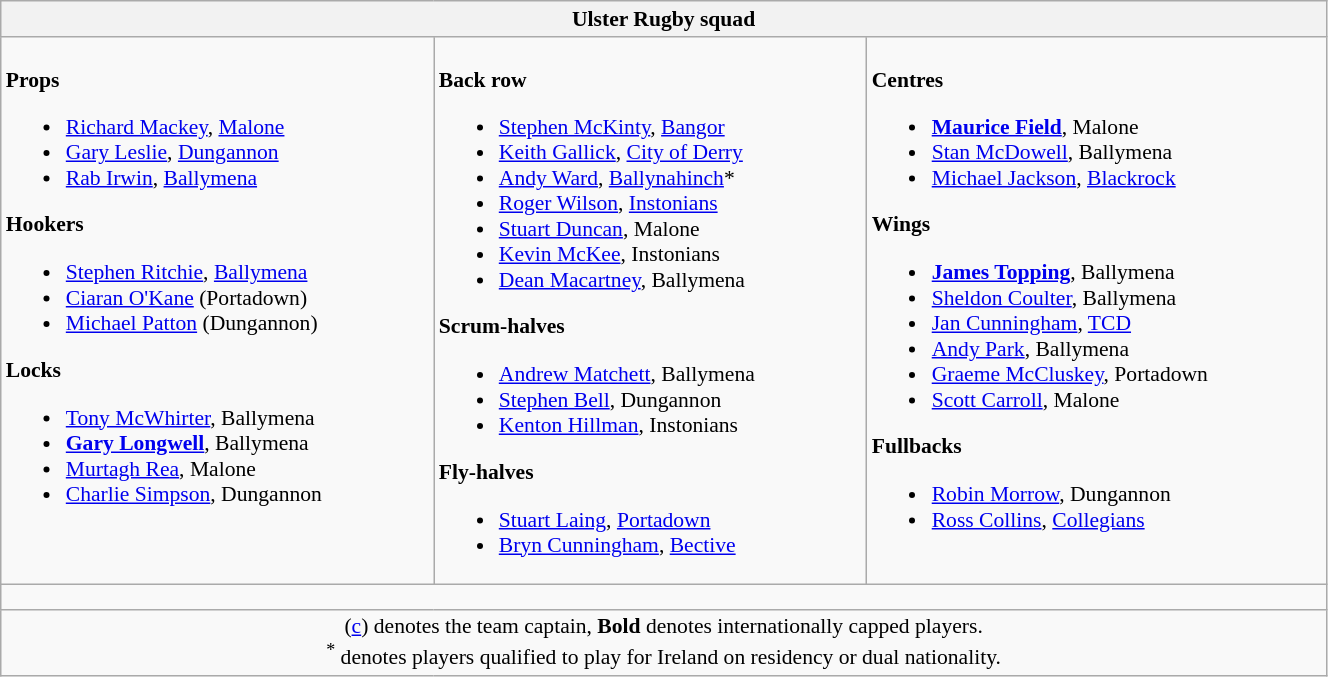<table class="wikitable" style="text-align:left; font-size:90%; width:70%">
<tr>
<th colspan="100%">Ulster Rugby squad</th>
</tr>
<tr valign="top">
<td><br><strong>Props</strong><ul><li> <a href='#'>Richard Mackey</a>, <a href='#'>Malone</a></li><li> <a href='#'>Gary Leslie</a>, <a href='#'>Dungannon</a></li><li> <a href='#'>Rab Irwin</a>, <a href='#'>Ballymena</a></li></ul><strong>Hookers</strong><ul><li> <a href='#'>Stephen Ritchie</a>, <a href='#'>Ballymena</a></li><li> <a href='#'>Ciaran O'Kane</a> (Portadown)</li><li> <a href='#'>Michael Patton</a> (Dungannon)</li></ul><strong>Locks</strong><ul><li> <a href='#'>Tony McWhirter</a>, Ballymena</li><li> <strong><a href='#'>Gary Longwell</a></strong>, Ballymena</li><li> <a href='#'>Murtagh Rea</a>, Malone</li><li> <a href='#'>Charlie Simpson</a>, Dungannon</li></ul></td>
<td><br><strong>Back row</strong><ul><li> <a href='#'>Stephen McKinty</a>, <a href='#'>Bangor</a></li><li> <a href='#'>Keith Gallick</a>, <a href='#'>City of Derry</a></li><li> <a href='#'>Andy Ward</a>, <a href='#'>Ballynahinch</a>*</li><li> <a href='#'>Roger Wilson</a>, <a href='#'>Instonians</a></li><li> <a href='#'>Stuart Duncan</a>, Malone</li><li> <a href='#'>Kevin McKee</a>, Instonians</li><li> <a href='#'>Dean Macartney</a>, Ballymena</li></ul><strong>Scrum-halves</strong><ul><li> <a href='#'>Andrew Matchett</a>, Ballymena</li><li> <a href='#'>Stephen Bell</a>, Dungannon</li><li> <a href='#'>Kenton Hillman</a>, Instonians</li></ul><strong>Fly-halves</strong><ul><li> <a href='#'>Stuart Laing</a>, <a href='#'>Portadown</a></li><li> <a href='#'>Bryn Cunningham</a>, <a href='#'>Bective</a></li></ul></td>
<td><br><strong>Centres</strong><ul><li> <strong><a href='#'>Maurice Field</a></strong>, Malone</li><li> <a href='#'>Stan McDowell</a>, Ballymena</li><li> <a href='#'>Michael Jackson</a>, <a href='#'>Blackrock</a></li></ul><strong>Wings</strong><ul><li> <strong><a href='#'>James Topping</a></strong>, Ballymena</li><li> <a href='#'>Sheldon Coulter</a>, Ballymena</li><li> <a href='#'>Jan Cunningham</a>, <a href='#'>TCD</a></li><li> <a href='#'>Andy Park</a>, Ballymena</li><li> <a href='#'>Graeme McCluskey</a>, Portadown</li><li> <a href='#'>Scott Carroll</a>, Malone</li></ul><strong>Fullbacks</strong><ul><li> <a href='#'>Robin Morrow</a>, Dungannon</li><li> <a href='#'>Ross Collins</a>, <a href='#'>Collegians</a></li></ul></td>
</tr>
<tr>
<td colspan="100%" style="height: 10px;"></td>
</tr>
<tr>
<td colspan="100%" style="text-align:center;">(<a href='#'>c</a>) denotes the team captain, <strong>Bold</strong> denotes internationally capped players. <br> <sup>*</sup> denotes players qualified to play for Ireland on residency or dual nationality. </td>
</tr>
</table>
